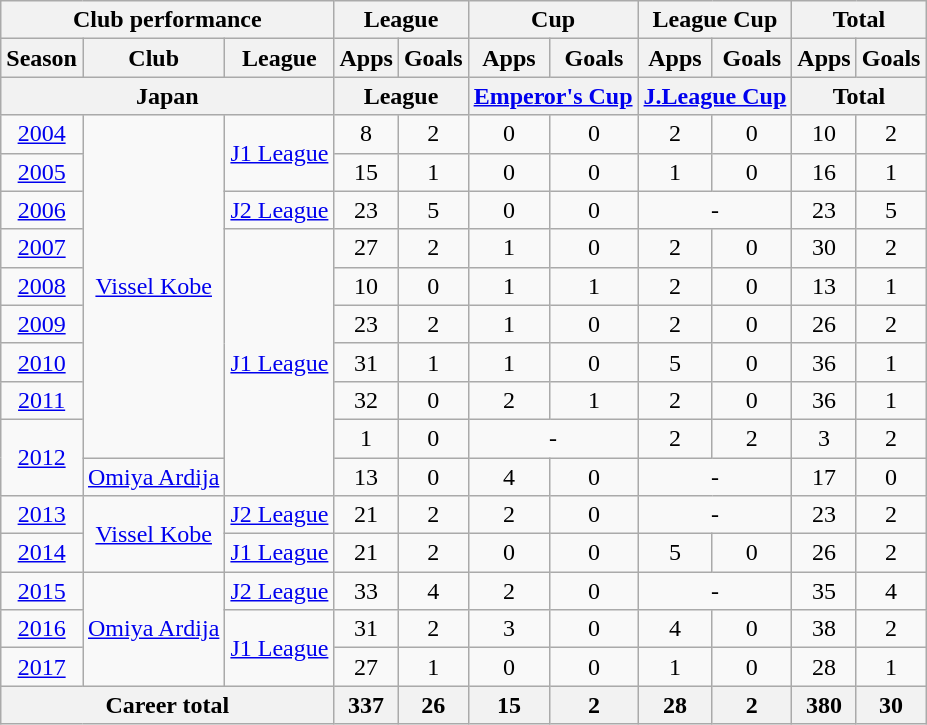<table class="wikitable" style="text-align:center">
<tr>
<th colspan=3>Club performance</th>
<th colspan=2>League</th>
<th colspan=2>Cup</th>
<th colspan=2>League Cup</th>
<th colspan=2>Total</th>
</tr>
<tr>
<th>Season</th>
<th>Club</th>
<th>League</th>
<th>Apps</th>
<th>Goals</th>
<th>Apps</th>
<th>Goals</th>
<th>Apps</th>
<th>Goals</th>
<th>Apps</th>
<th>Goals</th>
</tr>
<tr>
<th colspan=3>Japan</th>
<th colspan=2>League</th>
<th colspan=2><a href='#'>Emperor's Cup</a></th>
<th colspan=2><a href='#'>J.League Cup</a></th>
<th colspan=2>Total</th>
</tr>
<tr>
<td><a href='#'>2004</a></td>
<td rowspan="9"><a href='#'>Vissel Kobe</a></td>
<td rowspan="2"><a href='#'>J1 League</a></td>
<td>8</td>
<td>2</td>
<td>0</td>
<td>0</td>
<td>2</td>
<td>0</td>
<td>10</td>
<td>2</td>
</tr>
<tr>
<td><a href='#'>2005</a></td>
<td>15</td>
<td>1</td>
<td>0</td>
<td>0</td>
<td>1</td>
<td>0</td>
<td>16</td>
<td>1</td>
</tr>
<tr>
<td><a href='#'>2006</a></td>
<td><a href='#'>J2 League</a></td>
<td>23</td>
<td>5</td>
<td>0</td>
<td>0</td>
<td colspan="2">-</td>
<td>23</td>
<td>5</td>
</tr>
<tr>
<td><a href='#'>2007</a></td>
<td rowspan="7"><a href='#'>J1 League</a></td>
<td>27</td>
<td>2</td>
<td>1</td>
<td>0</td>
<td>2</td>
<td>0</td>
<td>30</td>
<td>2</td>
</tr>
<tr>
<td><a href='#'>2008</a></td>
<td>10</td>
<td>0</td>
<td>1</td>
<td>1</td>
<td>2</td>
<td>0</td>
<td>13</td>
<td>1</td>
</tr>
<tr>
<td><a href='#'>2009</a></td>
<td>23</td>
<td>2</td>
<td>1</td>
<td>0</td>
<td>2</td>
<td>0</td>
<td>26</td>
<td>2</td>
</tr>
<tr>
<td><a href='#'>2010</a></td>
<td>31</td>
<td>1</td>
<td>1</td>
<td>0</td>
<td>5</td>
<td>0</td>
<td>36</td>
<td>1</td>
</tr>
<tr>
<td><a href='#'>2011</a></td>
<td>32</td>
<td>0</td>
<td>2</td>
<td>1</td>
<td>2</td>
<td>0</td>
<td>36</td>
<td>1</td>
</tr>
<tr>
<td rowspan="2"><a href='#'>2012</a></td>
<td>1</td>
<td>0</td>
<td colspan="2">-</td>
<td>2</td>
<td>2</td>
<td>3</td>
<td>2</td>
</tr>
<tr>
<td><a href='#'>Omiya Ardija</a></td>
<td>13</td>
<td>0</td>
<td>4</td>
<td>0</td>
<td colspan="2">-</td>
<td>17</td>
<td>0</td>
</tr>
<tr>
<td><a href='#'>2013</a></td>
<td rowspan="2"><a href='#'>Vissel Kobe</a></td>
<td><a href='#'>J2 League</a></td>
<td>21</td>
<td>2</td>
<td>2</td>
<td>0</td>
<td colspan="2">-</td>
<td>23</td>
<td>2</td>
</tr>
<tr>
<td><a href='#'>2014</a></td>
<td><a href='#'>J1 League</a></td>
<td>21</td>
<td>2</td>
<td>0</td>
<td>0</td>
<td>5</td>
<td>0</td>
<td>26</td>
<td>2</td>
</tr>
<tr>
<td><a href='#'>2015</a></td>
<td rowspan="3"><a href='#'>Omiya Ardija</a></td>
<td><a href='#'>J2 League</a></td>
<td>33</td>
<td>4</td>
<td>2</td>
<td>0</td>
<td colspan="2">-</td>
<td>35</td>
<td>4</td>
</tr>
<tr>
<td><a href='#'>2016</a></td>
<td rowspan="2"><a href='#'>J1 League</a></td>
<td>31</td>
<td>2</td>
<td>3</td>
<td>0</td>
<td>4</td>
<td>0</td>
<td>38</td>
<td>2</td>
</tr>
<tr>
<td><a href='#'>2017</a></td>
<td>27</td>
<td>1</td>
<td>0</td>
<td>0</td>
<td>1</td>
<td>0</td>
<td>28</td>
<td>1</td>
</tr>
<tr>
<th colspan=3>Career total</th>
<th>337</th>
<th>26</th>
<th>15</th>
<th>2</th>
<th>28</th>
<th>2</th>
<th>380</th>
<th>30</th>
</tr>
</table>
